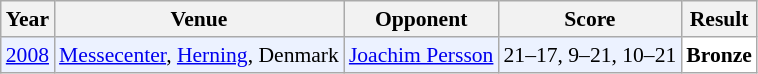<table class="sortable wikitable" style="font-size: 90%;">
<tr>
<th>Year</th>
<th>Venue</th>
<th>Opponent</th>
<th>Score</th>
<th>Result</th>
</tr>
<tr style="background: #ECF2FF">
<td align="center"><a href='#'>2008</a></td>
<td align="left"><a href='#'>Messecenter</a>, <a href='#'>Herning</a>, Denmark</td>
<td align="left"> <a href='#'>Joachim Persson</a></td>
<td align="left">21–17, 9–21, 10–21</td>
<td style="text-align:left; background:white"> <strong>Bronze</strong></td>
</tr>
</table>
